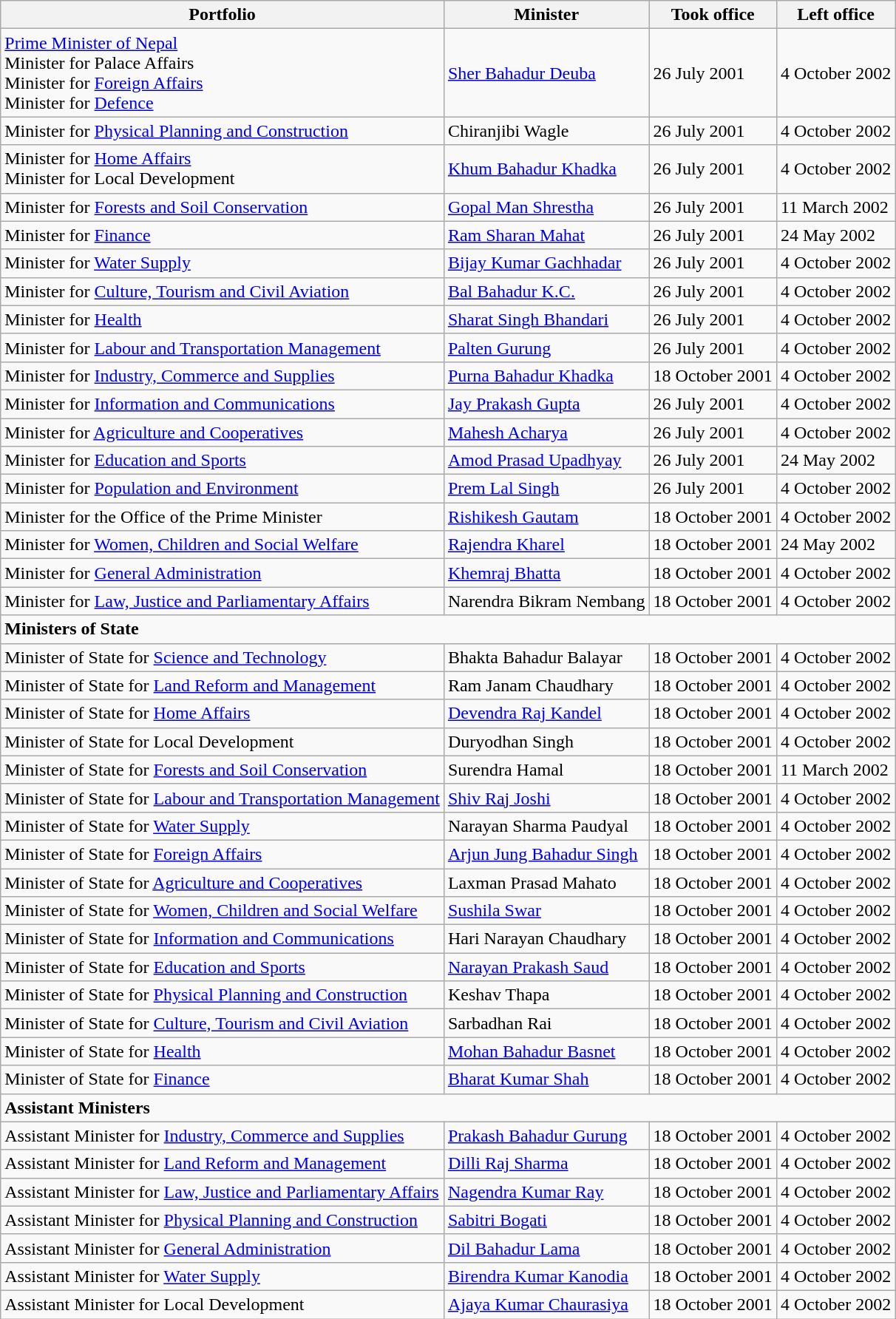<table class="wikitable">
<tr>
<th>Portfolio</th>
<th>Minister</th>
<th>Took office</th>
<th>Left office</th>
</tr>
<tr>
<td><a href='#'>Prime Minister of Nepal</a><br>Minister for Palace Affairs<br>Minister for <a href='#'>Foreign Affairs</a><br>Minister for <a href='#'>Defence</a></td>
<td><a href='#'>Sher Bahadur Deuba</a></td>
<td>26 July 2001</td>
<td>4 October 2002</td>
</tr>
<tr>
<td>Minister for <a href='#'>Physical Planning and Construction</a></td>
<td>Chiranjibi Wagle</td>
<td>26 July 2001</td>
<td>4 October 2002</td>
</tr>
<tr>
<td>Minister for <a href='#'>Home Affairs</a><br>Minister for Local Development</td>
<td><a href='#'>Khum Bahadur Khadka</a></td>
<td>26 July 2001</td>
<td>4 October 2002</td>
</tr>
<tr>
<td>Minister for <a href='#'>Forests and Soil Conservation</a></td>
<td><a href='#'>Gopal Man Shrestha</a></td>
<td>26 July 2001</td>
<td>11 March 2002</td>
</tr>
<tr>
<td>Minister for <a href='#'>Finance</a></td>
<td><a href='#'>Ram Sharan Mahat</a></td>
<td>26 July 2001</td>
<td>24 May 2002</td>
</tr>
<tr>
<td>Minister for <a href='#'>Water Supply</a></td>
<td><a href='#'>Bijay Kumar Gachhadar</a></td>
<td>26 July 2001</td>
<td>4 October 2002</td>
</tr>
<tr>
<td>Minister for <a href='#'>Culture, Tourism and Civil Aviation</a></td>
<td><a href='#'>Bal Bahadur K.C.</a></td>
<td>26 July 2001</td>
<td>4 October 2002</td>
</tr>
<tr>
<td>Minister for <a href='#'>Health</a></td>
<td><a href='#'>Sharat Singh Bhandari</a></td>
<td>26 July 2001</td>
<td>4 October 2002</td>
</tr>
<tr>
<td>Minister for <a href='#'>Labour and Transportation Management</a></td>
<td><a href='#'>Palten Gurung</a></td>
<td>26 July 2001</td>
<td>4 October 2002</td>
</tr>
<tr>
<td>Minister for <a href='#'>Industry, Commerce and Supplies</a></td>
<td><a href='#'>Purna Bahadur Khadka</a></td>
<td>18 October 2001</td>
<td>4 October 2002</td>
</tr>
<tr>
<td>Minister for <a href='#'>Information and Communications</a></td>
<td><a href='#'>Jay Prakash Gupta</a></td>
<td>26 July 2001</td>
<td>4 October 2002</td>
</tr>
<tr>
<td>Minister for <a href='#'>Agriculture and Cooperatives</a></td>
<td><a href='#'>Mahesh Acharya</a></td>
<td>26 July 2001</td>
<td>4 October 2002</td>
</tr>
<tr>
<td>Minister for <a href='#'>Education and Sports</a></td>
<td><a href='#'>Amod Prasad Upadhyay</a></td>
<td>26 July 2001</td>
<td>24 May 2002</td>
</tr>
<tr>
<td>Minister for <a href='#'>Population and Environment</a></td>
<td><a href='#'>Prem Lal Singh</a></td>
<td>26 July 2001</td>
<td>4 October 2002</td>
</tr>
<tr>
<td>Minister for the Office of the Prime Minister</td>
<td><a href='#'>Rishikesh Gautam</a></td>
<td>18 October 2001</td>
<td>4 October 2002</td>
</tr>
<tr>
<td>Minister for <a href='#'>Women, Children and Social Welfare</a></td>
<td><a href='#'>Rajendra Kharel</a></td>
<td>18 October 2001</td>
<td>24 May 2002</td>
</tr>
<tr>
<td>Minister for <a href='#'>General Administration</a></td>
<td><a href='#'>Khemraj Bhatta</a></td>
<td>18 October 2001</td>
<td>4 October 2002</td>
</tr>
<tr>
<td>Minister for <a href='#'>Law, Justice and Parliamentary Affairs</a></td>
<td>Narendra Bikram Nembang</td>
<td>18 October 2001</td>
<td>4 October 2002</td>
</tr>
<tr>
<td colspan="4"><strong>Ministers of State</strong></td>
</tr>
<tr>
<td>Minister of State for <a href='#'>Science and Technology</a></td>
<td>Bhakta Bahadur Balayar</td>
<td>18 October 2001</td>
<td>4 October 2002</td>
</tr>
<tr>
<td>Minister of State for <a href='#'>Land Reform and Management</a></td>
<td>Ram Janam Chaudhary</td>
<td>18 October 2001</td>
<td>4 October 2002</td>
</tr>
<tr>
<td>Minister of State for <a href='#'>Home Affairs</a></td>
<td><a href='#'>Devendra Raj Kandel</a></td>
<td>18 October 2001</td>
<td>4 October 2002</td>
</tr>
<tr>
<td>Minister of State for Local Development</td>
<td>Duryodhan Singh</td>
<td>18 October 2001</td>
<td>4 October 2002</td>
</tr>
<tr>
<td>Minister of State for <a href='#'>Forests and Soil Conservation</a></td>
<td>Surendra Hamal</td>
<td>18 October 2001</td>
<td>11 March 2002</td>
</tr>
<tr>
<td>Minister of State for <a href='#'>Labour and Transportation Management</a></td>
<td><a href='#'>Shiv Raj Joshi</a></td>
<td>18 October 2001</td>
<td>4 October 2002</td>
</tr>
<tr>
<td>Minister of State for <a href='#'>Water Supply</a></td>
<td>Narayan Sharma Paudyal</td>
<td>18 October 2001</td>
<td>4 October 2002</td>
</tr>
<tr>
<td>Minister of State for <a href='#'>Foreign Affairs</a></td>
<td><a href='#'>Arjun Jung Bahadur Singh</a></td>
<td>18 October 2001</td>
<td>4 October 2002</td>
</tr>
<tr>
<td>Minister of State for <a href='#'>Agriculture and Cooperatives</a></td>
<td>Laxman Prasad Mahato</td>
<td>18 October 2001</td>
<td>4 October 2002</td>
</tr>
<tr>
<td>Minister of State for <a href='#'>Women, Children and Social Welfare</a></td>
<td><a href='#'>Sushila Swar</a></td>
<td>18 October 2001</td>
<td>4 October 2002</td>
</tr>
<tr>
<td>Minister of State for <a href='#'>Information and Communications</a></td>
<td>Hari Narayan Chaudhary</td>
<td>18 October 2001</td>
<td>4 October 2002</td>
</tr>
<tr>
<td>Minister of State for <a href='#'>Education and Sports</a></td>
<td><a href='#'>Narayan Prakash Saud</a></td>
<td>18 October 2001</td>
<td>4 October 2002</td>
</tr>
<tr>
<td>Minister of State for <a href='#'>Physical Planning and Construction</a></td>
<td>Keshav Thapa</td>
<td>18 October 2001</td>
<td>4 October 2002</td>
</tr>
<tr>
<td>Minister of State for <a href='#'>Culture, Tourism and Civil Aviation</a></td>
<td>Sarbadhan Rai</td>
<td>18 October 2001</td>
<td>4 October 2002</td>
</tr>
<tr>
<td>Minister of State for <a href='#'>Health</a></td>
<td><a href='#'>Mohan Bahadur Basnet</a></td>
<td>18 October 2001</td>
<td>4 October 2002</td>
</tr>
<tr>
<td>Minister of State for <a href='#'>Finance</a></td>
<td><a href='#'>Bharat Kumar Shah</a></td>
<td>18 October 2001</td>
<td>4 October 2002</td>
</tr>
<tr>
<td colspan="4"><strong>Assistant Ministers</strong></td>
</tr>
<tr>
<td>Assistant Minister for <a href='#'>Industry, Commerce and Supplies</a></td>
<td><a href='#'>Prakash Bahadur Gurung</a></td>
<td>18 October 2001</td>
<td>4 October 2002</td>
</tr>
<tr>
<td>Assistant Minister for <a href='#'>Land Reform and Management</a></td>
<td><a href='#'>Dilli Raj Sharma</a></td>
<td>18 October 2001</td>
<td>4 October 2002</td>
</tr>
<tr>
<td>Assistant Minister for <a href='#'>Law, Justice and Parliamentary Affairs</a></td>
<td><a href='#'>Nagendra Kumar Ray</a></td>
<td>18 October 2001</td>
<td>4 October 2002</td>
</tr>
<tr>
<td>Assistant Minister for <a href='#'>Physical Planning and Construction</a></td>
<td><a href='#'>Sabitri Bogati</a></td>
<td>18 October 2001</td>
<td>4 October 2002</td>
</tr>
<tr>
<td>Assistant Minister for <a href='#'>General Administration</a></td>
<td><a href='#'>Dil Bahadur Lama</a></td>
<td>18 October 2001</td>
<td>4 October 2002</td>
</tr>
<tr>
<td>Assistant Minister for <a href='#'>Water Supply</a></td>
<td><a href='#'>Birendra Kumar Kanodia</a></td>
<td>18 October 2001</td>
<td>4 October 2002</td>
</tr>
<tr>
<td>Assistant Minister for Local Development</td>
<td><a href='#'>Ajaya Kumar Chaurasiya</a></td>
<td>18 October 2001</td>
<td>4 October 2002</td>
</tr>
</table>
